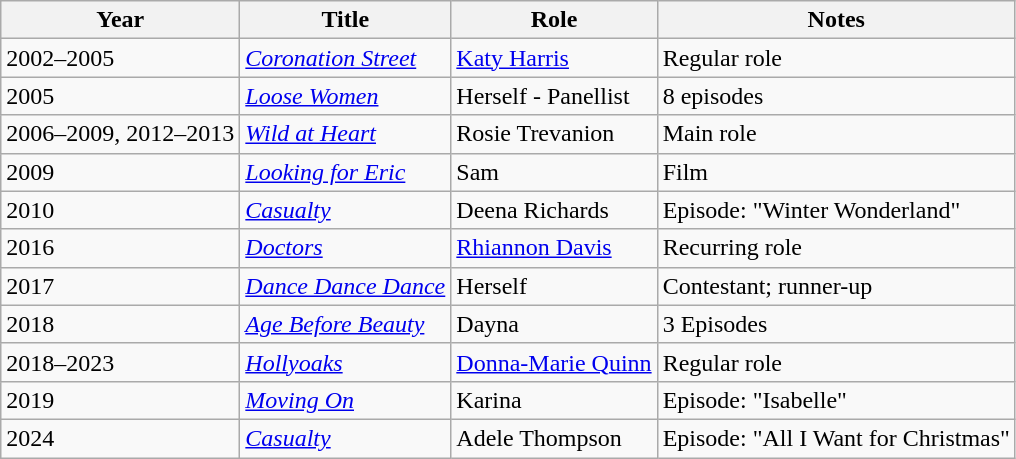<table class="wikitable sortable">
<tr>
<th>Year</th>
<th>Title</th>
<th class="unsortable">Role</th>
<th class="unsortable">Notes</th>
</tr>
<tr>
<td>2002–2005</td>
<td><em><a href='#'>Coronation Street</a></em></td>
<td><a href='#'>Katy Harris</a></td>
<td>Regular role</td>
</tr>
<tr>
<td>2005</td>
<td><em><a href='#'>Loose Women</a></em></td>
<td>Herself - Panellist</td>
<td>8 episodes</td>
</tr>
<tr>
<td>2006–2009, 2012–2013</td>
<td><em><a href='#'>Wild at Heart</a></em></td>
<td>Rosie Trevanion</td>
<td>Main role</td>
</tr>
<tr>
<td>2009</td>
<td><em><a href='#'>Looking for Eric</a></em></td>
<td>Sam</td>
<td>Film</td>
</tr>
<tr>
<td>2010</td>
<td><em><a href='#'>Casualty</a></em></td>
<td>Deena Richards</td>
<td>Episode: "Winter Wonderland"</td>
</tr>
<tr>
<td>2016</td>
<td><em><a href='#'>Doctors</a></em></td>
<td><a href='#'>Rhiannon Davis</a></td>
<td>Recurring role</td>
</tr>
<tr>
<td>2017</td>
<td><em><a href='#'>Dance Dance Dance</a></em></td>
<td>Herself</td>
<td>Contestant; runner-up</td>
</tr>
<tr>
<td>2018</td>
<td><em><a href='#'>Age Before Beauty</a></em></td>
<td>Dayna</td>
<td>3 Episodes</td>
</tr>
<tr>
<td>2018–2023</td>
<td><em><a href='#'>Hollyoaks</a></em></td>
<td><a href='#'>Donna-Marie Quinn</a></td>
<td>Regular role</td>
</tr>
<tr>
<td>2019</td>
<td><em><a href='#'>Moving On</a></em></td>
<td>Karina</td>
<td>Episode: "Isabelle"</td>
</tr>
<tr>
<td>2024</td>
<td><em><a href='#'>Casualty</a></em></td>
<td>Adele Thompson</td>
<td>Episode: "All I Want for Christmas"</td>
</tr>
</table>
